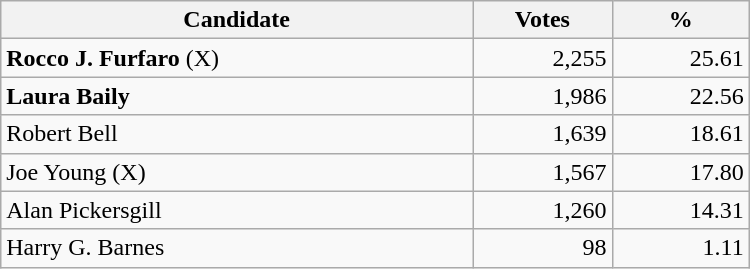<table style="width:500px;" class="wikitable">
<tr>
<th align="center">Candidate</th>
<th align="center">Votes</th>
<th align="center">%</th>
</tr>
<tr>
<td align="left"><strong>Rocco J. Furfaro</strong> (X)</td>
<td align="right">2,255</td>
<td align="right">25.61</td>
</tr>
<tr>
<td align="left"><strong>Laura Baily</strong></td>
<td align="right">1,986</td>
<td align="right">22.56</td>
</tr>
<tr>
<td align="left">Robert Bell</td>
<td align="right">1,639</td>
<td align="right">18.61</td>
</tr>
<tr>
<td align="left">Joe Young (X)</td>
<td align="right">1,567</td>
<td align="right">17.80</td>
</tr>
<tr>
<td align="left">Alan Pickersgill</td>
<td align="right">1,260</td>
<td align="right">14.31</td>
</tr>
<tr>
<td align="left">Harry G. Barnes</td>
<td align="right">98</td>
<td align="right">1.11</td>
</tr>
</table>
